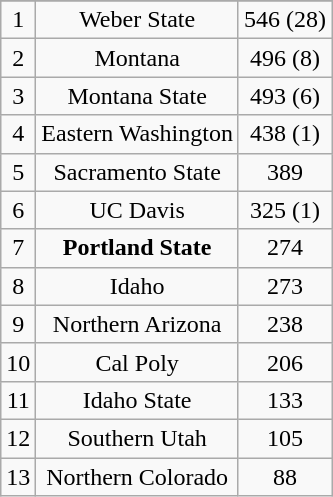<table class="wikitable" style="display: inline-table;">
<tr align="center">
</tr>
<tr align="center">
<td>1</td>
<td>Weber State</td>
<td>546 (28)</td>
</tr>
<tr align="center">
<td>2</td>
<td>Montana</td>
<td>496 (8)</td>
</tr>
<tr align="center">
<td>3</td>
<td>Montana State</td>
<td>493 (6)</td>
</tr>
<tr align="center">
<td>4</td>
<td>Eastern Washington</td>
<td>438 (1)</td>
</tr>
<tr align="center">
<td>5</td>
<td>Sacramento State</td>
<td>389</td>
</tr>
<tr align="center">
<td>6</td>
<td>UC Davis</td>
<td>325 (1)</td>
</tr>
<tr align="center">
<td>7</td>
<td><strong>Portland State</strong></td>
<td>274</td>
</tr>
<tr align="center">
<td>8</td>
<td>Idaho</td>
<td>273</td>
</tr>
<tr align="center">
<td>9</td>
<td>Northern Arizona</td>
<td>238</td>
</tr>
<tr align="center">
<td>10</td>
<td>Cal Poly</td>
<td>206</td>
</tr>
<tr align="center">
<td>11</td>
<td>Idaho State</td>
<td>133</td>
</tr>
<tr align="center">
<td>12</td>
<td>Southern Utah</td>
<td>105</td>
</tr>
<tr align="center">
<td>13</td>
<td>Northern Colorado</td>
<td>88</td>
</tr>
</table>
